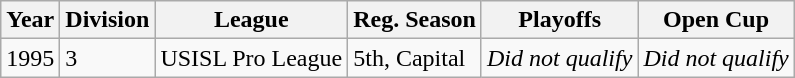<table class="wikitable">
<tr>
<th>Year</th>
<th>Division</th>
<th>League</th>
<th>Reg. Season</th>
<th>Playoffs</th>
<th>Open Cup</th>
</tr>
<tr>
<td>1995</td>
<td>3</td>
<td>USISL Pro League</td>
<td>5th, Capital</td>
<td><em>Did not qualify</em></td>
<td><em>Did not qualify</em></td>
</tr>
</table>
